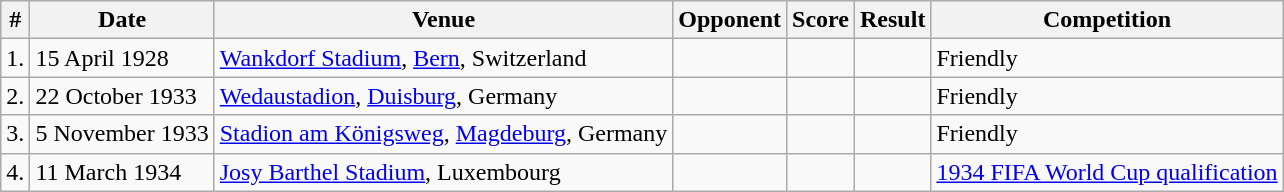<table class="wikitable" " style="margin:auto;">
<tr>
<th>#</th>
<th>Date</th>
<th>Venue</th>
<th>Opponent</th>
<th>Score</th>
<th>Result</th>
<th>Competition</th>
</tr>
<tr>
<td>1.</td>
<td>15 April 1928</td>
<td><a href='#'>Wankdorf Stadium</a>, <a href='#'>Bern</a>, Switzerland</td>
<td></td>
<td></td>
<td></td>
<td>Friendly</td>
</tr>
<tr>
<td>2.</td>
<td>22 October 1933</td>
<td><a href='#'>Wedaustadion</a>, <a href='#'>Duisburg</a>, Germany</td>
<td></td>
<td></td>
<td></td>
<td>Friendly</td>
</tr>
<tr>
<td>3.</td>
<td>5 November 1933</td>
<td><a href='#'>Stadion am Königsweg</a>, <a href='#'>Magdeburg</a>, Germany</td>
<td></td>
<td></td>
<td></td>
<td>Friendly</td>
</tr>
<tr>
<td>4.</td>
<td>11 March 1934</td>
<td><a href='#'>Josy Barthel Stadium</a>, Luxembourg</td>
<td></td>
<td></td>
<td></td>
<td><a href='#'>1934 FIFA World Cup qualification</a></td>
</tr>
</table>
